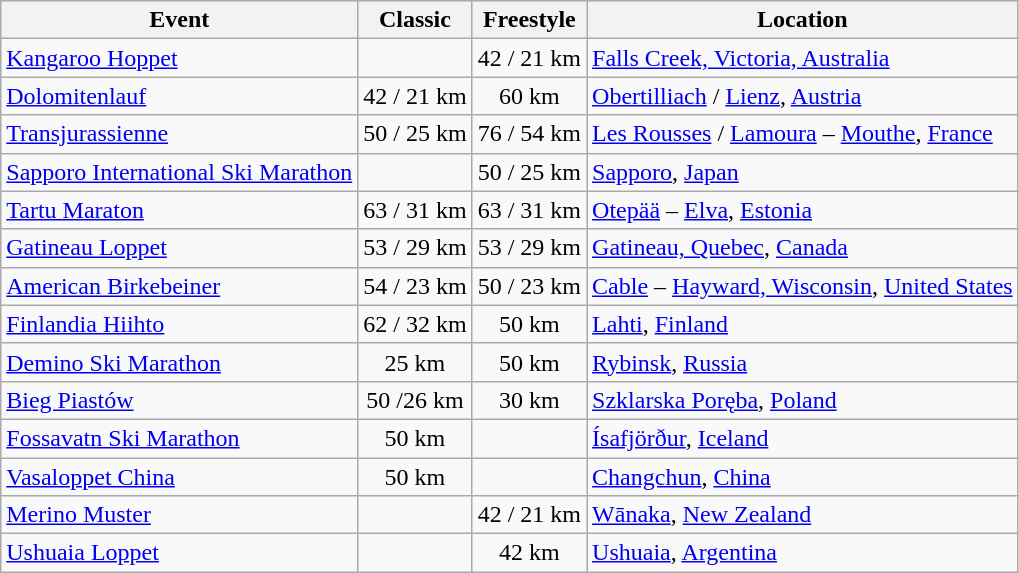<table class="wikitable">
<tr bgcolor="#efefef">
<th>Event</th>
<th>Classic</th>
<th>Freestyle</th>
<th>Location</th>
</tr>
<tr>
<td> <a href='#'>Kangaroo Hoppet</a></td>
<td></td>
<td style="text-align:center;">42 / 21 km</td>
<td><a href='#'>Falls Creek, Victoria, Australia</a></td>
</tr>
<tr>
<td> <a href='#'>Dolomitenlauf</a></td>
<td style="text-align:center;">42 / 21 km</td>
<td style="text-align:center;">60 km</td>
<td><a href='#'>Obertilliach</a> / <a href='#'>Lienz</a>, <a href='#'>Austria</a></td>
</tr>
<tr>
<td> <a href='#'>Transjurassienne</a></td>
<td style="text-align:center;">50 / 25 km</td>
<td style="text-align:center;">76 / 54 km</td>
<td><a href='#'>Les Rousses</a> / <a href='#'>Lamoura</a> – <a href='#'>Mouthe</a>, <a href='#'>France</a></td>
</tr>
<tr>
<td> <a href='#'>Sapporo International Ski Marathon</a></td>
<td></td>
<td style="text-align:center;">50 / 25 km</td>
<td><a href='#'>Sapporo</a>, <a href='#'>Japan</a></td>
</tr>
<tr>
<td> <a href='#'>Tartu Maraton</a></td>
<td style="text-align:center;">63 / 31 km</td>
<td style="text-align:center;">63 / 31 km</td>
<td><a href='#'>Otepää</a> – <a href='#'>Elva</a>, <a href='#'>Estonia</a></td>
</tr>
<tr>
<td> <a href='#'>Gatineau Loppet</a></td>
<td style="text-align:center;">53 / 29 km</td>
<td style="text-align:center;">53 / 29 km</td>
<td><a href='#'>Gatineau, Quebec</a>, <a href='#'>Canada</a></td>
</tr>
<tr>
<td> <a href='#'>American Birkebeiner</a></td>
<td style="text-align:center;">54 / 23 km</td>
<td style="text-align:center;">50 / 23 km</td>
<td><a href='#'>Cable</a> – <a href='#'>Hayward, Wisconsin</a>, <a href='#'>United States</a></td>
</tr>
<tr>
<td> <a href='#'>Finlandia Hiihto</a></td>
<td style="text-align:center;">62 / 32 km</td>
<td style="text-align:center;">50 km</td>
<td><a href='#'>Lahti</a>, <a href='#'>Finland</a></td>
</tr>
<tr>
<td> <a href='#'>Demino Ski Marathon</a></td>
<td style="text-align:center;">25 km</td>
<td style="text-align:center;">50 km</td>
<td><a href='#'>Rybinsk</a>, <a href='#'>Russia</a></td>
</tr>
<tr>
<td> <a href='#'>Bieg Piastów</a></td>
<td style="text-align:center;">50 /26 km</td>
<td style="text-align:center;">30 km</td>
<td><a href='#'>Szklarska Poręba</a>, <a href='#'>Poland</a></td>
</tr>
<tr>
<td> <a href='#'>Fossavatn Ski Marathon</a></td>
<td style="text-align:center;">50 km</td>
<td></td>
<td><a href='#'>Ísafjörður</a>, <a href='#'>Iceland</a></td>
</tr>
<tr>
<td> <a href='#'>Vasaloppet China</a></td>
<td style="text-align:center;">50 km</td>
<td></td>
<td><a href='#'>Changchun</a>, <a href='#'>China</a></td>
</tr>
<tr>
<td> <a href='#'>Merino Muster</a></td>
<td></td>
<td style="text-align:center;">42 / 21 km</td>
<td><a href='#'>Wānaka</a>, <a href='#'>New Zealand</a></td>
</tr>
<tr>
<td> <a href='#'>Ushuaia Loppet</a></td>
<td></td>
<td style="text-align:center;">42 km</td>
<td><a href='#'>Ushuaia</a>, <a href='#'>Argentina</a></td>
</tr>
</table>
